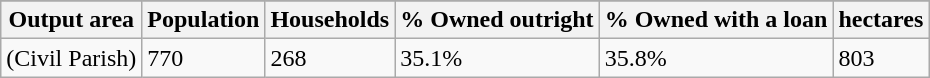<table class="wikitable">
<tr>
</tr>
<tr>
<th>Output area</th>
<th>Population</th>
<th>Households</th>
<th>% Owned outright</th>
<th>% Owned with a loan</th>
<th>hectares</th>
</tr>
<tr>
<td>(Civil Parish)</td>
<td>770</td>
<td>268</td>
<td>35.1%</td>
<td>35.8%</td>
<td>803</td>
</tr>
</table>
